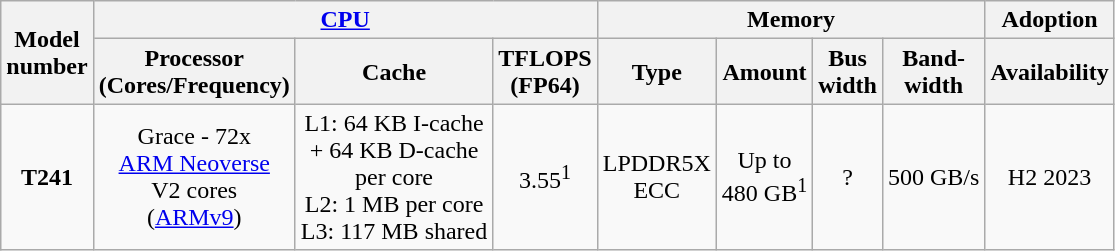<table class="wikitable" style="text-align:center;">
<tr>
<th rowspan="2">Model<br>number</th>
<th colspan="3"><a href='#'>CPU</a> </th>
<th colspan="4">Memory</th>
<th>Adoption</th>
</tr>
<tr>
<th>Processor<br>(Cores/Frequency)</th>
<th>Cache</th>
<th>TFLOPS<br>(FP64)</th>
<th>Type</th>
<th>Amount</th>
<th>Bus<br>width</th>
<th>Band-<br>width</th>
<th>Availability</th>
</tr>
<tr>
<td><strong>T241</strong></td>
<td>Grace - 72x <br><a href='#'>ARM Neoverse</a> <br>V2 cores <br>(<a href='#'>ARMv9</a>)</td>
<td>L1: 64 KB I-cache <br>+ 64 KB D-cache <br>per core<br>L2: 1 MB per core<br>L3: 117 MB shared</td>
<td>3.55<sup>1</sup></td>
<td>LPDDR5X <br>ECC</td>
<td>Up to <br>480 GB<sup>1</sup></td>
<td>?</td>
<td>500 GB/s</td>
<td>H2 2023</td>
</tr>
</table>
